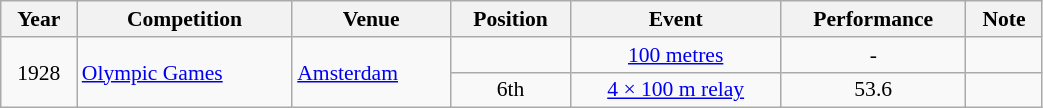<table class="wikitable" width=55% style="font-size:90%; text-align:center;">
<tr>
<th>Year</th>
<th>Competition</th>
<th>Venue</th>
<th>Position</th>
<th>Event</th>
<th>Performance</th>
<th>Note</th>
</tr>
<tr>
<td rowspan=2>1928</td>
<td rowspan=2 align=left><a href='#'>Olympic Games</a></td>
<td rowspan=2 align=left> <a href='#'>Amsterdam</a></td>
<td></td>
<td><a href='#'>100 metres</a></td>
<td>-</td>
<td></td>
</tr>
<tr>
<td>6th</td>
<td><a href='#'>4 × 100 m relay</a></td>
<td>53.6</td>
<td></td>
</tr>
</table>
